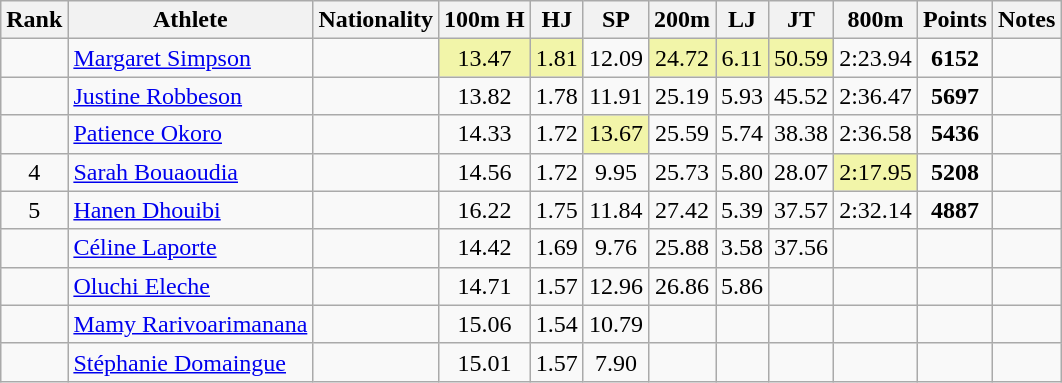<table class="wikitable sortable" style=" text-align:center;">
<tr>
<th>Rank</th>
<th>Athlete</th>
<th>Nationality</th>
<th>100m H</th>
<th>HJ</th>
<th>SP</th>
<th>200m</th>
<th>LJ</th>
<th>JT</th>
<th>800m</th>
<th>Points</th>
<th>Notes</th>
</tr>
<tr>
<td></td>
<td align=left><a href='#'>Margaret Simpson</a></td>
<td align=left></td>
<td bgcolor=#F2F5A9>13.47</td>
<td bgcolor=#F2F5A9>1.81</td>
<td>12.09</td>
<td bgcolor=#F2F5A9>24.72</td>
<td bgcolor=#F2F5A9>6.11</td>
<td bgcolor=#F2F5A9>50.59</td>
<td>2:23.94</td>
<td><strong>6152</strong></td>
<td></td>
</tr>
<tr>
<td></td>
<td align=left><a href='#'>Justine Robbeson</a></td>
<td align=left></td>
<td>13.82</td>
<td>1.78</td>
<td>11.91</td>
<td>25.19</td>
<td>5.93</td>
<td>45.52</td>
<td>2:36.47</td>
<td><strong>5697</strong></td>
<td></td>
</tr>
<tr>
<td></td>
<td align=left><a href='#'>Patience Okoro</a></td>
<td align=left></td>
<td>14.33</td>
<td>1.72</td>
<td bgcolor=#F2F5A9>13.67</td>
<td>25.59</td>
<td>5.74</td>
<td>38.38</td>
<td>2:36.58</td>
<td><strong>5436</strong></td>
<td></td>
</tr>
<tr>
<td>4</td>
<td align=left><a href='#'>Sarah Bouaoudia</a></td>
<td align=left></td>
<td>14.56</td>
<td>1.72</td>
<td>9.95</td>
<td>25.73</td>
<td>5.80</td>
<td>28.07</td>
<td bgcolor=#F2F5A9>2:17.95</td>
<td><strong>5208</strong></td>
<td></td>
</tr>
<tr>
<td>5</td>
<td align=left><a href='#'>Hanen Dhouibi</a></td>
<td align=left></td>
<td>16.22</td>
<td>1.75</td>
<td>11.84</td>
<td>27.42</td>
<td>5.39</td>
<td>37.57</td>
<td>2:32.14</td>
<td><strong>4887</strong></td>
<td></td>
</tr>
<tr>
<td></td>
<td align=left><a href='#'>Céline Laporte</a></td>
<td align=left></td>
<td>14.42</td>
<td>1.69</td>
<td>9.76</td>
<td>25.88</td>
<td>3.58</td>
<td>37.56</td>
<td></td>
<td><strong></strong></td>
<td></td>
</tr>
<tr>
<td></td>
<td align=left><a href='#'>Oluchi Eleche</a></td>
<td align=left></td>
<td>14.71</td>
<td>1.57</td>
<td>12.96</td>
<td>26.86</td>
<td>5.86</td>
<td></td>
<td></td>
<td><strong></strong></td>
<td></td>
</tr>
<tr>
<td></td>
<td align=left><a href='#'>Mamy Rarivoarimanana</a></td>
<td align=left></td>
<td>15.06</td>
<td>1.54</td>
<td>10.79</td>
<td></td>
<td></td>
<td></td>
<td></td>
<td><strong></strong></td>
<td></td>
</tr>
<tr>
<td></td>
<td align=left><a href='#'>Stéphanie Domaingue</a></td>
<td align=left></td>
<td>15.01</td>
<td>1.57</td>
<td>7.90</td>
<td></td>
<td></td>
<td></td>
<td></td>
<td><strong></strong></td>
<td></td>
</tr>
</table>
